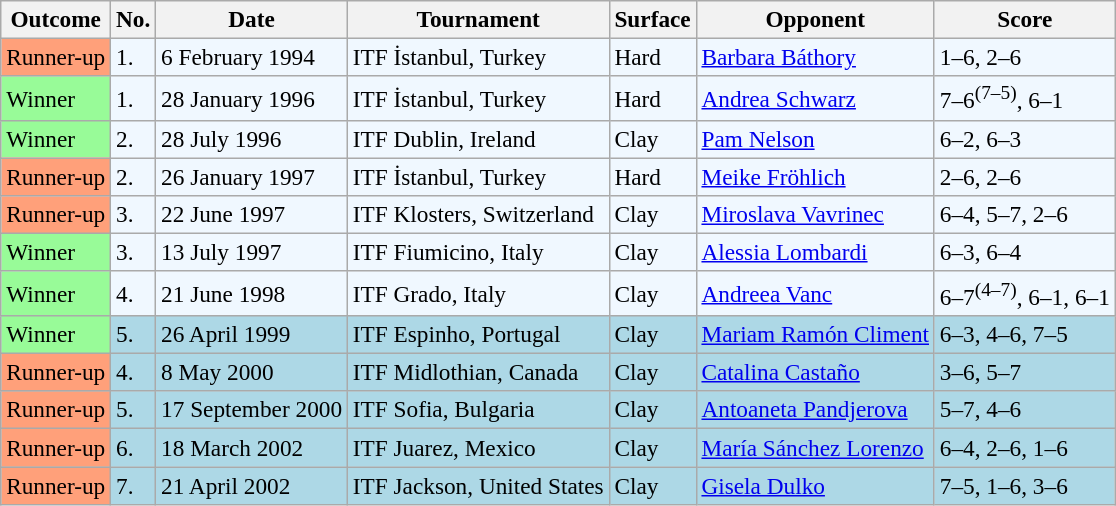<table class="sortable wikitable" style=font-size:97%>
<tr>
<th>Outcome</th>
<th>No.</th>
<th>Date</th>
<th>Tournament</th>
<th>Surface</th>
<th>Opponent</th>
<th>Score</th>
</tr>
<tr style="background:#f0f8ff;">
<td bgcolor="FFA07A">Runner-up</td>
<td>1.</td>
<td>6 February 1994</td>
<td>ITF İstanbul, Turkey</td>
<td>Hard</td>
<td> <a href='#'>Barbara Báthory</a></td>
<td>1–6, 2–6</td>
</tr>
<tr style="background:#f0f8ff;">
<td bgcolor="98FB98">Winner</td>
<td>1.</td>
<td>28 January 1996</td>
<td>ITF İstanbul, Turkey</td>
<td>Hard</td>
<td> <a href='#'>Andrea Schwarz</a></td>
<td>7–6<sup>(7–5)</sup>, 6–1</td>
</tr>
<tr style="background:#f0f8ff;">
<td bgcolor="98FB98">Winner</td>
<td>2.</td>
<td>28 July 1996</td>
<td>ITF Dublin, Ireland</td>
<td>Clay</td>
<td> <a href='#'>Pam Nelson</a></td>
<td>6–2, 6–3</td>
</tr>
<tr style="background:#f0f8ff;">
<td bgcolor="FFA07A">Runner-up</td>
<td>2.</td>
<td>26 January 1997</td>
<td>ITF İstanbul, Turkey</td>
<td>Hard</td>
<td> <a href='#'>Meike Fröhlich</a></td>
<td>2–6, 2–6</td>
</tr>
<tr style="background:#f0f8ff;">
<td bgcolor="FFA07A">Runner-up</td>
<td>3.</td>
<td>22 June 1997</td>
<td>ITF Klosters, Switzerland</td>
<td>Clay</td>
<td> <a href='#'>Miroslava Vavrinec</a></td>
<td>6–4, 5–7, 2–6</td>
</tr>
<tr style="background:#f0f8ff;">
<td bgcolor="98FB98">Winner</td>
<td>3.</td>
<td>13 July 1997</td>
<td>ITF Fiumicino, Italy</td>
<td>Clay</td>
<td> <a href='#'>Alessia Lombardi</a></td>
<td>6–3, 6–4</td>
</tr>
<tr style="background:#f0f8ff;">
<td bgcolor="98FB98">Winner</td>
<td>4.</td>
<td>21 June 1998</td>
<td>ITF Grado, Italy</td>
<td>Clay</td>
<td> <a href='#'>Andreea Vanc</a></td>
<td>6–7<sup>(4–7)</sup>, 6–1, 6–1</td>
</tr>
<tr bgcolor="lightblue">
<td bgcolor="98FB98">Winner</td>
<td>5.</td>
<td>26 April 1999</td>
<td>ITF Espinho, Portugal</td>
<td>Clay</td>
<td> <a href='#'>Mariam Ramón Climent</a></td>
<td>6–3, 4–6, 7–5</td>
</tr>
<tr style="background:lightblue;">
<td bgcolor="FFA07A">Runner-up</td>
<td>4.</td>
<td>8 May 2000</td>
<td>ITF Midlothian, Canada</td>
<td>Clay</td>
<td> <a href='#'>Catalina Castaño</a></td>
<td>3–6, 5–7</td>
</tr>
<tr style="background:lightblue;">
<td bgcolor="FFA07A">Runner-up</td>
<td>5.</td>
<td>17 September 2000</td>
<td>ITF Sofia, Bulgaria</td>
<td>Clay</td>
<td> <a href='#'>Antoaneta Pandjerova</a></td>
<td>5–7, 4–6</td>
</tr>
<tr style="background:lightblue;">
<td bgcolor="FFA07A">Runner-up</td>
<td>6.</td>
<td>18 March 2002</td>
<td>ITF Juarez, Mexico</td>
<td>Clay</td>
<td> <a href='#'>María Sánchez Lorenzo</a></td>
<td>6–4, 2–6, 1–6</td>
</tr>
<tr style="background:lightblue;">
<td bgcolor="FFA07A">Runner-up</td>
<td>7.</td>
<td>21 April 2002</td>
<td>ITF Jackson, United States</td>
<td>Clay</td>
<td> <a href='#'>Gisela Dulko</a></td>
<td>7–5, 1–6, 3–6</td>
</tr>
</table>
